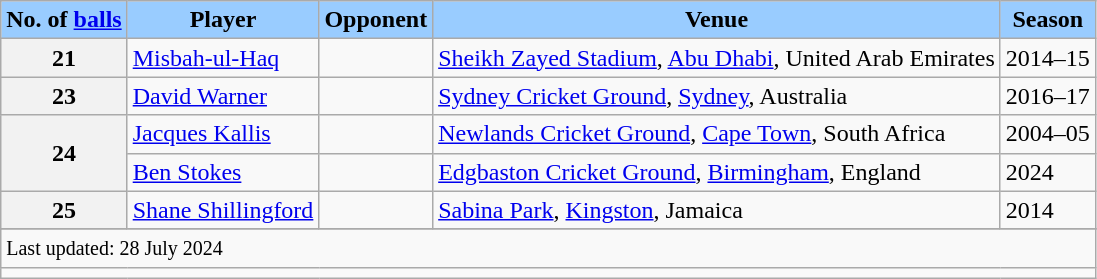<table class="wikitable">
<tr style="background:#9cf; text-align:center;">
<td><strong>No. of <a href='#'>balls</a></strong></td>
<td><strong>Player</strong></td>
<td><strong>Opponent</strong></td>
<td><strong>Venue</strong></td>
<td><strong>Season</strong></td>
</tr>
<tr>
<th>21</th>
<td> <a href='#'>Misbah-ul-Haq</a></td>
<td></td>
<td><a href='#'>Sheikh Zayed Stadium</a>, <a href='#'>Abu Dhabi</a>, United Arab Emirates</td>
<td>2014–15</td>
</tr>
<tr>
<th>23</th>
<td> <a href='#'>David Warner</a></td>
<td></td>
<td><a href='#'>Sydney Cricket Ground</a>, <a href='#'>Sydney</a>, Australia</td>
<td>2016–17</td>
</tr>
<tr>
<th rowspan=2>24</th>
<td> <a href='#'>Jacques Kallis</a></td>
<td></td>
<td><a href='#'>Newlands Cricket Ground</a>, <a href='#'>Cape Town</a>, South Africa</td>
<td>2004–05</td>
</tr>
<tr>
<td> <a href='#'>Ben Stokes</a></td>
<td></td>
<td><a href='#'>Edgbaston Cricket Ground</a>, <a href='#'>Birmingham</a>, England</td>
<td>2024</td>
</tr>
<tr>
<th>25</th>
<td> <a href='#'>Shane Shillingford</a></td>
<td></td>
<td><a href='#'>Sabina Park</a>, <a href='#'>Kingston</a>, Jamaica</td>
<td>2014</td>
</tr>
<tr>
</tr>
<tr class=sortbottom>
<td colspan="5"><small>Last updated: 28 July 2024</small></td>
</tr>
<tr>
<td colspan="5"></td>
</tr>
</table>
